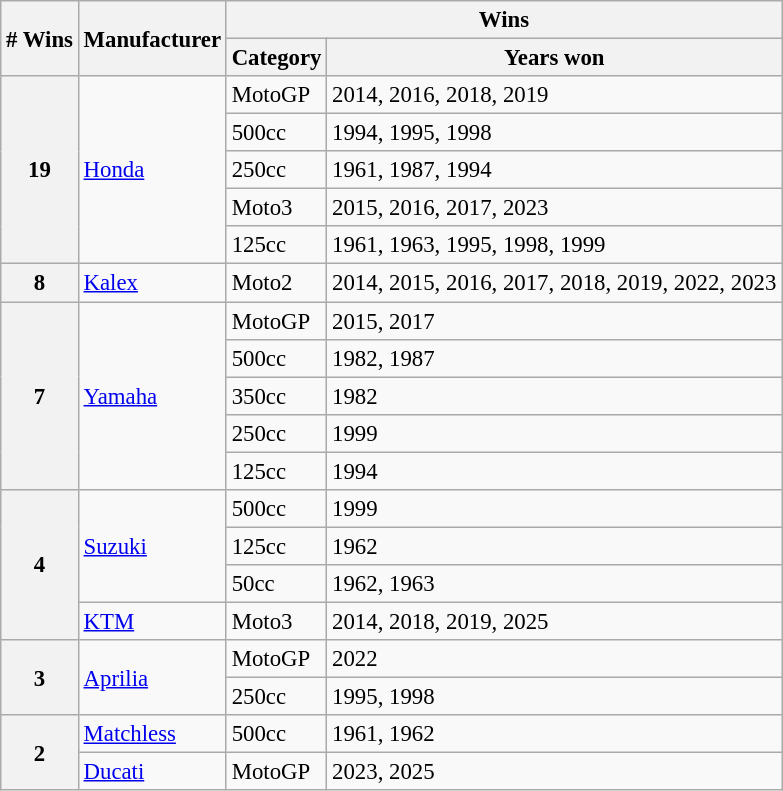<table class="wikitable" style="font-size: 95%;">
<tr>
<th rowspan=2># Wins</th>
<th rowspan=2>Manufacturer</th>
<th colspan=2>Wins</th>
</tr>
<tr>
<th>Category</th>
<th>Years won</th>
</tr>
<tr>
<th rowspan=5>19</th>
<td rowspan=5> <a href='#'>Honda</a></td>
<td>MotoGP</td>
<td>2014, 2016, 2018, 2019</td>
</tr>
<tr>
<td>500cc</td>
<td>1994, 1995, 1998</td>
</tr>
<tr>
<td>250cc</td>
<td>1961, 1987, 1994</td>
</tr>
<tr>
<td>Moto3</td>
<td>2015, 2016, 2017, 2023</td>
</tr>
<tr>
<td>125cc</td>
<td>1961, 1963, 1995, 1998, 1999</td>
</tr>
<tr>
<th>8</th>
<td> <a href='#'>Kalex</a></td>
<td>Moto2</td>
<td>2014, 2015, 2016, 2017, 2018, 2019, 2022, 2023</td>
</tr>
<tr>
<th rowspan=5>7</th>
<td rowspan=5> <a href='#'>Yamaha</a></td>
<td>MotoGP</td>
<td>2015, 2017</td>
</tr>
<tr>
<td>500cc</td>
<td>1982, 1987</td>
</tr>
<tr>
<td>350cc</td>
<td>1982</td>
</tr>
<tr>
<td>250cc</td>
<td>1999</td>
</tr>
<tr>
<td>125cc</td>
<td>1994</td>
</tr>
<tr>
<th rowspan=4>4</th>
<td rowspan=3> <a href='#'>Suzuki</a></td>
<td>500cc</td>
<td>1999</td>
</tr>
<tr>
<td>125cc</td>
<td>1962</td>
</tr>
<tr>
<td>50cc</td>
<td>1962, 1963</td>
</tr>
<tr>
<td> <a href='#'>KTM</a></td>
<td>Moto3</td>
<td>2014, 2018, 2019, 2025</td>
</tr>
<tr>
<th rowspan=2>3</th>
<td rowspan=2> <a href='#'>Aprilia</a></td>
<td>MotoGP</td>
<td>2022</td>
</tr>
<tr>
<td>250cc</td>
<td>1995, 1998</td>
</tr>
<tr>
<th rowspan=2>2</th>
<td> <a href='#'>Matchless</a></td>
<td>500cc</td>
<td>1961, 1962</td>
</tr>
<tr>
<td> <a href='#'>Ducati</a></td>
<td>MotoGP</td>
<td>2023, 2025</td>
</tr>
</table>
